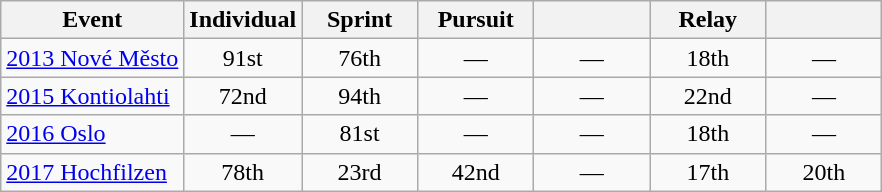<table class="wikitable" style="text-align: center;">
<tr ">
<th>Event</th>
<th style="width:70px;">Individual</th>
<th style="width:70px;">Sprint</th>
<th style="width:70px;">Pursuit</th>
<th style="width:70px;"></th>
<th style="width:70px;">Relay</th>
<th style="width:70px;"></th>
</tr>
<tr>
<td align=left> <a href='#'>2013 Nové Město</a></td>
<td>91st</td>
<td>76th</td>
<td>—</td>
<td>—</td>
<td>18th</td>
<td>—</td>
</tr>
<tr>
<td align=left> <a href='#'>2015 Kontiolahti</a></td>
<td>72nd</td>
<td>94th</td>
<td>—</td>
<td>—</td>
<td>22nd</td>
<td>—</td>
</tr>
<tr>
<td align=left> <a href='#'>2016 Oslo</a></td>
<td>—</td>
<td>81st</td>
<td>—</td>
<td>—</td>
<td>18th</td>
<td>—</td>
</tr>
<tr>
<td align="left"> <a href='#'>2017 Hochfilzen</a></td>
<td>78th</td>
<td>23rd</td>
<td>42nd</td>
<td>—</td>
<td>17th</td>
<td>20th</td>
</tr>
</table>
